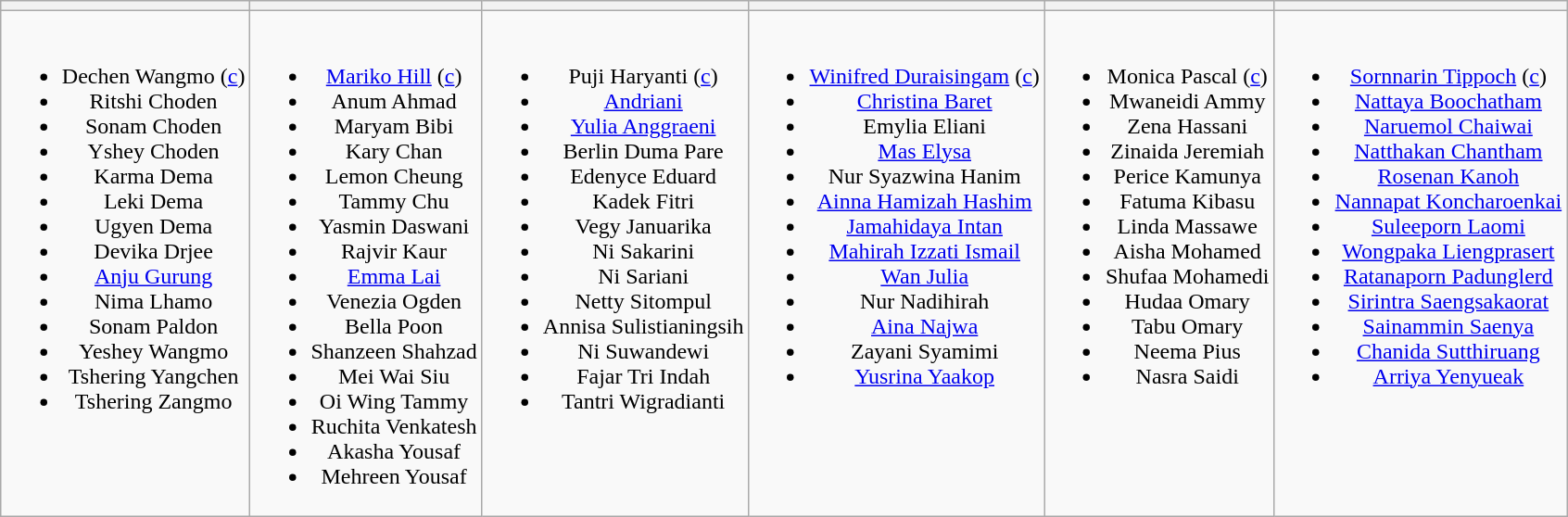<table class="wikitable" style="text-align:center; margin:auto">
<tr>
<th></th>
<th></th>
<th></th>
<th></th>
<th></th>
<th></th>
</tr>
<tr style="vertical-align:top">
<td><br><ul><li>Dechen Wangmo (<a href='#'>c</a>)</li><li>Ritshi Choden</li><li>Sonam Choden</li><li>Yshey Choden</li><li>Karma Dema</li><li>Leki Dema</li><li>Ugyen Dema</li><li>Devika Drjee</li><li><a href='#'>Anju Gurung</a></li><li>Nima Lhamo</li><li>Sonam Paldon</li><li>Yeshey Wangmo</li><li>Tshering Yangchen</li><li>Tshering Zangmo</li></ul></td>
<td><br><ul><li><a href='#'>Mariko Hill</a> (<a href='#'>c</a>)</li><li>Anum Ahmad</li><li>Maryam Bibi</li><li>Kary Chan</li><li>Lemon Cheung</li><li>Tammy Chu</li><li>Yasmin Daswani</li><li>Rajvir Kaur</li><li><a href='#'>Emma Lai</a></li><li>Venezia Ogden</li><li>Bella Poon</li><li>Shanzeen Shahzad</li><li>Mei Wai Siu</li><li>Oi Wing Tammy</li><li>Ruchita Venkatesh</li><li>Akasha Yousaf</li><li>Mehreen Yousaf</li></ul></td>
<td><br><ul><li>Puji Haryanti (<a href='#'>c</a>)</li><li><a href='#'>Andriani</a></li><li><a href='#'>Yulia Anggraeni</a></li><li>Berlin Duma Pare</li><li>Edenyce Eduard</li><li>Kadek Fitri</li><li>Vegy Januarika</li><li>Ni Sakarini</li><li>Ni Sariani</li><li>Netty Sitompul</li><li>Annisa Sulistianingsih</li><li>Ni Suwandewi</li><li>Fajar Tri Indah</li><li>Tantri Wigradianti</li></ul></td>
<td><br><ul><li><a href='#'>Winifred Duraisingam</a> (<a href='#'>c</a>)</li><li><a href='#'>Christina Baret</a></li><li>Emylia Eliani</li><li><a href='#'>Mas Elysa</a></li><li>Nur Syazwina Hanim</li><li><a href='#'>Ainna Hamizah Hashim</a></li><li><a href='#'>Jamahidaya Intan</a></li><li><a href='#'>Mahirah Izzati Ismail</a></li><li><a href='#'>Wan Julia</a></li><li>Nur Nadihirah</li><li><a href='#'>Aina Najwa</a></li><li>Zayani Syamimi</li><li><a href='#'>Yusrina Yaakop</a></li></ul></td>
<td><br><ul><li>Monica Pascal (<a href='#'>c</a>)</li><li>Mwaneidi Ammy</li><li>Zena Hassani</li><li>Zinaida Jeremiah</li><li>Perice Kamunya</li><li>Fatuma Kibasu</li><li>Linda Massawe</li><li>Aisha Mohamed</li><li>Shufaa Mohamedi</li><li>Hudaa Omary</li><li>Tabu Omary</li><li>Neema Pius</li><li>Nasra Saidi</li></ul></td>
<td><br><ul><li><a href='#'>Sornnarin Tippoch</a> (<a href='#'>c</a>)</li><li><a href='#'>Nattaya Boochatham</a></li><li><a href='#'>Naruemol Chaiwai</a></li><li><a href='#'>Natthakan Chantham</a></li><li><a href='#'>Rosenan Kanoh</a></li><li><a href='#'>Nannapat Koncharoenkai</a></li><li><a href='#'>Suleeporn Laomi</a></li><li><a href='#'>Wongpaka Liengprasert</a></li><li><a href='#'>Ratanaporn Padunglerd</a></li><li><a href='#'>Sirintra Saengsakaorat</a></li><li><a href='#'>Sainammin Saenya</a></li><li><a href='#'>Chanida Sutthiruang</a></li><li><a href='#'>Arriya Yenyueak</a></li></ul></td>
</tr>
</table>
